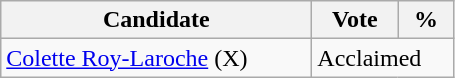<table class="wikitable">
<tr>
<th bgcolor="#DDDDFF" width="200px">Candidate</th>
<th bgcolor="#DDDDFF" width="50px">Vote</th>
<th bgcolor="#DDDDFF" width="30px">%</th>
</tr>
<tr>
<td><a href='#'>Colette Roy-Laroche</a> (X)</td>
<td colspan="2">Acclaimed</td>
</tr>
</table>
